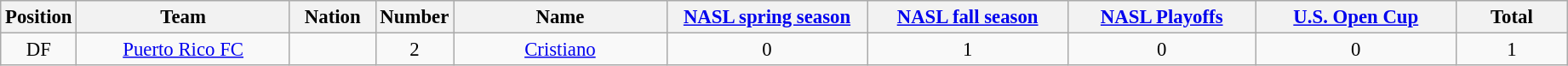<table class="wikitable" style="font-size: 95%; text-align: center;">
<tr>
<th width=50>Position</th>
<th width=160>Team</th>
<th width=60>Nation</th>
<th width=50>Number</th>
<th width=160>Name</th>
<th width=150><a href='#'>NASL spring season</a></th>
<th width=150><a href='#'>NASL fall season</a></th>
<th width=140><a href='#'>NASL Playoffs</a></th>
<th width=150><a href='#'>U.S. Open Cup</a></th>
<th width=80><strong>Total</strong></th>
</tr>
<tr>
<td>DF</td>
<td><a href='#'>Puerto Rico FC</a></td>
<td></td>
<td>2</td>
<td><a href='#'>Cristiano</a></td>
<td>0</td>
<td>1</td>
<td>0</td>
<td>0</td>
<td>1</td>
</tr>
</table>
